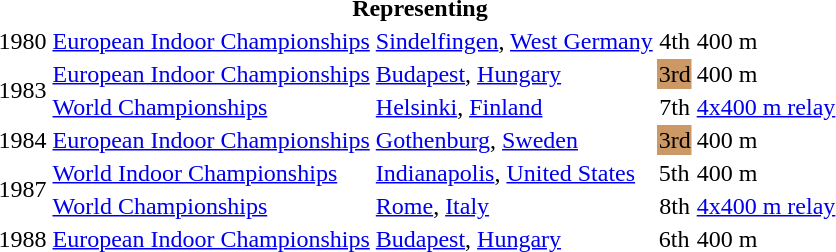<table>
<tr>
<th colspan="6">Representing </th>
</tr>
<tr>
<td>1980</td>
<td><a href='#'>European Indoor Championships</a></td>
<td><a href='#'>Sindelfingen</a>, <a href='#'>West Germany</a></td>
<td align="center">4th</td>
<td>400 m</td>
<td></td>
</tr>
<tr>
<td rowspan=2>1983</td>
<td><a href='#'>European Indoor Championships</a></td>
<td><a href='#'>Budapest</a>, <a href='#'>Hungary</a></td>
<td bgcolor="cc9966" align="center">3rd</td>
<td>400 m</td>
<td></td>
</tr>
<tr>
<td><a href='#'>World Championships</a></td>
<td><a href='#'>Helsinki</a>, <a href='#'>Finland</a></td>
<td align="center">7th</td>
<td><a href='#'>4x400 m relay</a></td>
<td></td>
</tr>
<tr>
<td>1984</td>
<td><a href='#'>European Indoor Championships</a></td>
<td><a href='#'>Gothenburg</a>, <a href='#'>Sweden</a></td>
<td bgcolor="cc9966" align="center">3rd</td>
<td>400 m</td>
<td></td>
</tr>
<tr>
<td rowspan=2>1987</td>
<td><a href='#'>World Indoor Championships</a></td>
<td><a href='#'>Indianapolis</a>, <a href='#'>United States</a></td>
<td>5th</td>
<td>400 m</td>
<td></td>
</tr>
<tr>
<td><a href='#'>World Championships</a></td>
<td><a href='#'>Rome</a>, <a href='#'>Italy</a></td>
<td align="center">8th</td>
<td><a href='#'>4x400 m relay</a></td>
<td></td>
</tr>
<tr>
<td>1988</td>
<td><a href='#'>European Indoor Championships</a></td>
<td><a href='#'>Budapest</a>, <a href='#'>Hungary</a></td>
<td>6th</td>
<td>400 m</td>
<td></td>
</tr>
</table>
